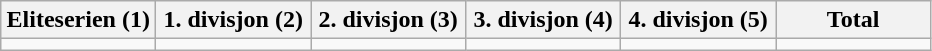<table class="wikitable">
<tr>
<th width="16.6%">Eliteserien (1)</th>
<th width="16.6%">1. divisjon (2)</th>
<th width="16.6%">2. divisjon (3)</th>
<th width="16.6%">3. divisjon (4)</th>
<th width="16.6%">4. divisjon (5)</th>
<th width="16.6%">Total</th>
</tr>
<tr>
<td></td>
<td></td>
<td></td>
<td></td>
<td></td>
<td></td>
</tr>
</table>
